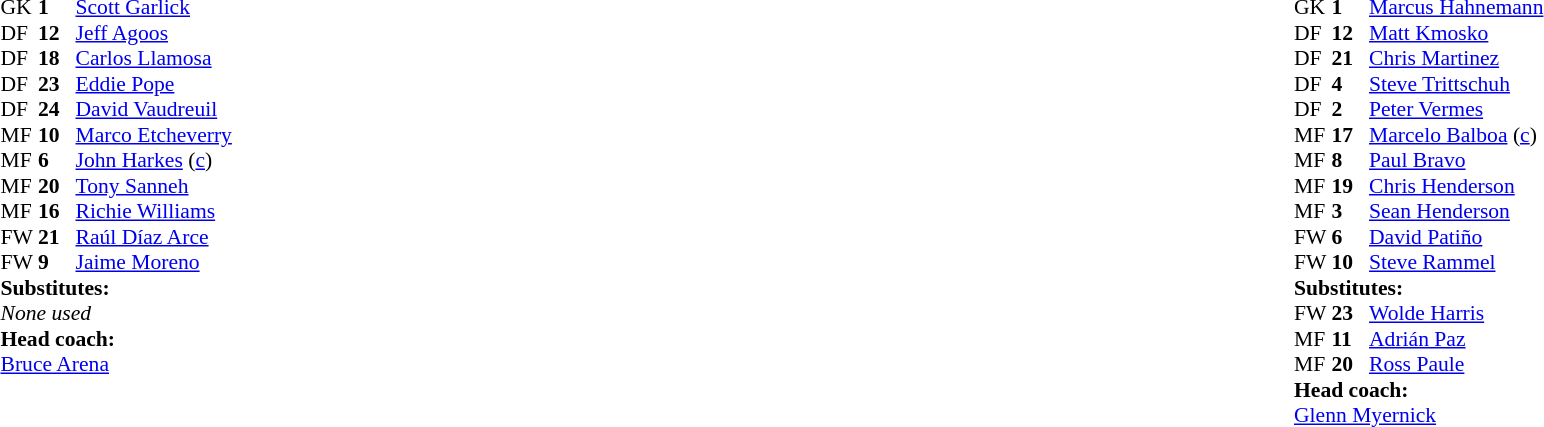<table width="100%">
<tr>
<td valign="top" width="50%"><br><table style="font-size: 90%" cellspacing="0" cellpadding="0">
<tr>
<th width=25></th>
<th width=25></th>
</tr>
<tr>
<td>GK</td>
<td><strong>1</strong></td>
<td> <a href='#'>Scott Garlick</a></td>
<td></td>
</tr>
<tr>
<td>DF</td>
<td><strong>12</strong></td>
<td> <a href='#'>Jeff Agoos</a></td>
</tr>
<tr>
<td>DF</td>
<td><strong>18</strong></td>
<td> <a href='#'>Carlos Llamosa</a></td>
</tr>
<tr>
<td>DF</td>
<td><strong>23</strong></td>
<td> <a href='#'>Eddie Pope</a></td>
</tr>
<tr>
<td>DF</td>
<td><strong>24</strong></td>
<td> <a href='#'>David Vaudreuil</a></td>
</tr>
<tr>
<td>MF</td>
<td><strong>10</strong></td>
<td> <a href='#'>Marco Etcheverry</a></td>
</tr>
<tr>
<td>MF</td>
<td><strong>6</strong></td>
<td> <a href='#'>John Harkes</a> (<a href='#'>c</a>)</td>
</tr>
<tr>
<td>MF</td>
<td><strong>20</strong></td>
<td> <a href='#'>Tony Sanneh</a></td>
</tr>
<tr>
<td>MF</td>
<td><strong>16</strong></td>
<td> <a href='#'>Richie Williams</a></td>
</tr>
<tr>
<td>FW</td>
<td><strong>21</strong></td>
<td> <a href='#'>Raúl Díaz Arce</a></td>
</tr>
<tr>
<td>FW</td>
<td><strong>9</strong></td>
<td> <a href='#'>Jaime Moreno</a></td>
</tr>
<tr>
<td colspan=3><strong>Substitutes:</strong></td>
</tr>
<tr>
<td colspan=3><em>None used</em></td>
</tr>
<tr>
<td colspan=3><strong>Head coach:</strong></td>
</tr>
<tr>
<td colspan=4> <a href='#'>Bruce Arena</a></td>
</tr>
</table>
</td>
<td valign="top"></td>
<td valign="top" width="50%"><br><table style="font-size: 90%" cellspacing="0" cellpadding="0" align=center>
<tr>
<th width=25></th>
<th width=25></th>
</tr>
<tr>
<td>GK</td>
<td><strong>1</strong></td>
<td> <a href='#'>Marcus Hahnemann</a></td>
</tr>
<tr>
<td>DF</td>
<td><strong>12</strong></td>
<td> <a href='#'>Matt Kmosko</a></td>
</tr>
<tr>
<td>DF</td>
<td><strong>21</strong></td>
<td> <a href='#'>Chris Martinez</a></td>
<td></td>
<td></td>
</tr>
<tr>
<td>DF</td>
<td><strong>4</strong></td>
<td> <a href='#'>Steve Trittschuh</a></td>
</tr>
<tr>
<td>DF</td>
<td><strong>2</strong></td>
<td> <a href='#'>Peter Vermes</a></td>
</tr>
<tr>
<td>MF</td>
<td><strong>17</strong></td>
<td> <a href='#'>Marcelo Balboa</a> (<a href='#'>c</a>)</td>
<td></td>
</tr>
<tr>
<td>MF</td>
<td><strong>8</strong></td>
<td> <a href='#'>Paul Bravo</a></td>
<td></td>
<td></td>
</tr>
<tr>
<td>MF</td>
<td><strong>19</strong></td>
<td> <a href='#'>Chris Henderson</a></td>
</tr>
<tr>
<td>MF</td>
<td><strong>3</strong></td>
<td> <a href='#'>Sean Henderson</a></td>
<td></td>
<td></td>
</tr>
<tr>
<td>FW</td>
<td><strong>6</strong></td>
<td> <a href='#'>David Patiño</a></td>
</tr>
<tr>
<td>FW</td>
<td><strong>10</strong></td>
<td> <a href='#'>Steve Rammel</a></td>
</tr>
<tr>
<td colspan=3><strong>Substitutes:</strong></td>
</tr>
<tr>
<td>FW</td>
<td><strong>23</strong></td>
<td> <a href='#'>Wolde Harris</a></td>
<td></td>
<td></td>
</tr>
<tr>
<td>MF</td>
<td><strong>11</strong></td>
<td> <a href='#'>Adrián Paz</a></td>
<td></td>
<td></td>
</tr>
<tr>
<td>MF</td>
<td><strong>20</strong></td>
<td> <a href='#'>Ross Paule</a></td>
<td></td>
<td></td>
</tr>
<tr>
<td colspan=3><strong>Head coach:</strong></td>
</tr>
<tr>
<td colspan=4> <a href='#'>Glenn Myernick</a></td>
</tr>
</table>
</td>
</tr>
</table>
